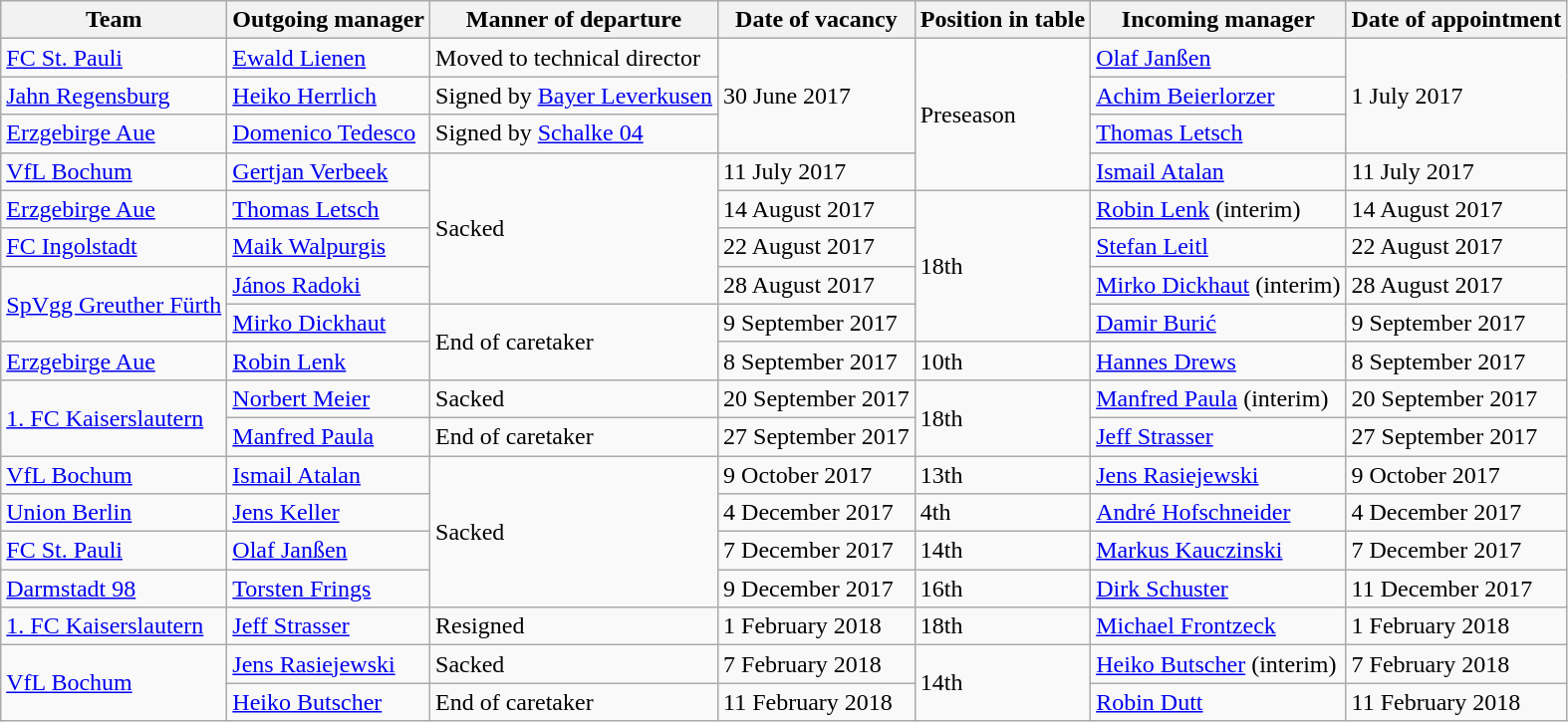<table class="wikitable">
<tr>
<th>Team</th>
<th>Outgoing manager</th>
<th>Manner of departure</th>
<th>Date of vacancy</th>
<th>Position in table</th>
<th>Incoming manager</th>
<th>Date of appointment</th>
</tr>
<tr>
<td><a href='#'>FC St. Pauli</a></td>
<td> <a href='#'>Ewald Lienen</a></td>
<td>Moved to technical director</td>
<td rowspan=3>30 June 2017</td>
<td rowspan=4>Preseason</td>
<td> <a href='#'>Olaf Janßen</a></td>
<td rowspan=3>1 July 2017</td>
</tr>
<tr>
<td><a href='#'>Jahn Regensburg</a></td>
<td> <a href='#'>Heiko Herrlich</a></td>
<td>Signed by <a href='#'>Bayer Leverkusen</a></td>
<td> <a href='#'>Achim Beierlorzer</a></td>
</tr>
<tr>
<td><a href='#'>Erzgebirge Aue</a></td>
<td> <a href='#'>Domenico Tedesco</a></td>
<td>Signed by <a href='#'>Schalke 04</a></td>
<td> <a href='#'>Thomas Letsch</a></td>
</tr>
<tr>
<td><a href='#'>VfL Bochum</a></td>
<td> <a href='#'>Gertjan Verbeek</a></td>
<td rowspan=4>Sacked</td>
<td>11 July 2017</td>
<td> <a href='#'>Ismail Atalan</a></td>
<td>11 July 2017</td>
</tr>
<tr>
<td><a href='#'>Erzgebirge Aue</a></td>
<td> <a href='#'>Thomas Letsch</a></td>
<td>14 August 2017</td>
<td rowspan=4>18th</td>
<td> <a href='#'>Robin Lenk</a> (interim)</td>
<td>14 August 2017</td>
</tr>
<tr>
<td><a href='#'>FC Ingolstadt</a></td>
<td> <a href='#'>Maik Walpurgis</a></td>
<td>22 August 2017</td>
<td> <a href='#'>Stefan Leitl</a></td>
<td>22 August 2017</td>
</tr>
<tr>
<td rowspan=2><a href='#'>SpVgg Greuther Fürth</a></td>
<td> <a href='#'>János Radoki</a></td>
<td>28 August 2017</td>
<td> <a href='#'>Mirko Dickhaut</a> (interim)</td>
<td>28 August 2017</td>
</tr>
<tr>
<td> <a href='#'>Mirko Dickhaut</a></td>
<td rowspan=2>End of caretaker</td>
<td>9 September 2017</td>
<td> <a href='#'>Damir Burić</a></td>
<td>9 September 2017</td>
</tr>
<tr>
<td><a href='#'>Erzgebirge Aue</a></td>
<td> <a href='#'>Robin Lenk</a></td>
<td>8 September 2017</td>
<td>10th</td>
<td> <a href='#'>Hannes Drews</a></td>
<td>8 September 2017</td>
</tr>
<tr>
<td rowspan=2><a href='#'>1. FC Kaiserslautern</a></td>
<td> <a href='#'>Norbert Meier</a></td>
<td>Sacked</td>
<td>20 September 2017</td>
<td rowspan=2>18th</td>
<td> <a href='#'>Manfred Paula</a> (interim)</td>
<td>20 September 2017</td>
</tr>
<tr>
<td> <a href='#'>Manfred Paula</a></td>
<td>End of caretaker</td>
<td>27 September 2017</td>
<td> <a href='#'>Jeff Strasser</a></td>
<td>27 September 2017</td>
</tr>
<tr>
<td><a href='#'>VfL Bochum</a></td>
<td> <a href='#'>Ismail Atalan</a></td>
<td rowspan=4>Sacked</td>
<td>9 October 2017</td>
<td>13th</td>
<td> <a href='#'>Jens Rasiejewski</a></td>
<td>9 October 2017</td>
</tr>
<tr>
<td><a href='#'>Union Berlin</a></td>
<td> <a href='#'>Jens Keller</a></td>
<td>4 December 2017</td>
<td>4th</td>
<td> <a href='#'>André Hofschneider</a></td>
<td>4 December 2017</td>
</tr>
<tr>
<td><a href='#'>FC St. Pauli</a></td>
<td> <a href='#'>Olaf Janßen</a></td>
<td>7 December 2017</td>
<td>14th</td>
<td> <a href='#'>Markus Kauczinski</a></td>
<td>7 December 2017</td>
</tr>
<tr>
<td><a href='#'>Darmstadt 98</a></td>
<td> <a href='#'>Torsten Frings</a></td>
<td>9 December 2017</td>
<td>16th</td>
<td> <a href='#'>Dirk Schuster</a></td>
<td>11 December 2017</td>
</tr>
<tr>
<td><a href='#'>1. FC Kaiserslautern</a></td>
<td> <a href='#'>Jeff Strasser</a></td>
<td>Resigned</td>
<td>1 February 2018</td>
<td>18th</td>
<td> <a href='#'>Michael Frontzeck</a></td>
<td>1 February 2018</td>
</tr>
<tr>
<td rowspan=2><a href='#'>VfL Bochum</a></td>
<td> <a href='#'>Jens Rasiejewski</a></td>
<td>Sacked</td>
<td>7 February 2018</td>
<td rowspan=2>14th</td>
<td> <a href='#'>Heiko Butscher</a> (interim)</td>
<td>7 February 2018</td>
</tr>
<tr>
<td> <a href='#'>Heiko Butscher</a></td>
<td>End of caretaker</td>
<td>11 February 2018</td>
<td> <a href='#'>Robin Dutt</a></td>
<td>11 February 2018</td>
</tr>
</table>
